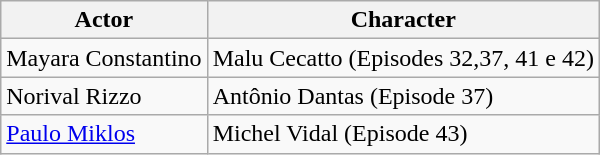<table class="wikitable" style="margin-bottom: 10px;">
<tr>
<th>Actor</th>
<th>Character</th>
</tr>
<tr>
<td>Mayara Constantino</td>
<td>Malu Cecatto (Episodes 32,37, 41 e 42)</td>
</tr>
<tr>
<td>Norival Rizzo</td>
<td>Antônio Dantas (Episode 37)</td>
</tr>
<tr>
<td><a href='#'>Paulo Miklos</a></td>
<td>Michel Vidal (Episode 43)</td>
</tr>
</table>
